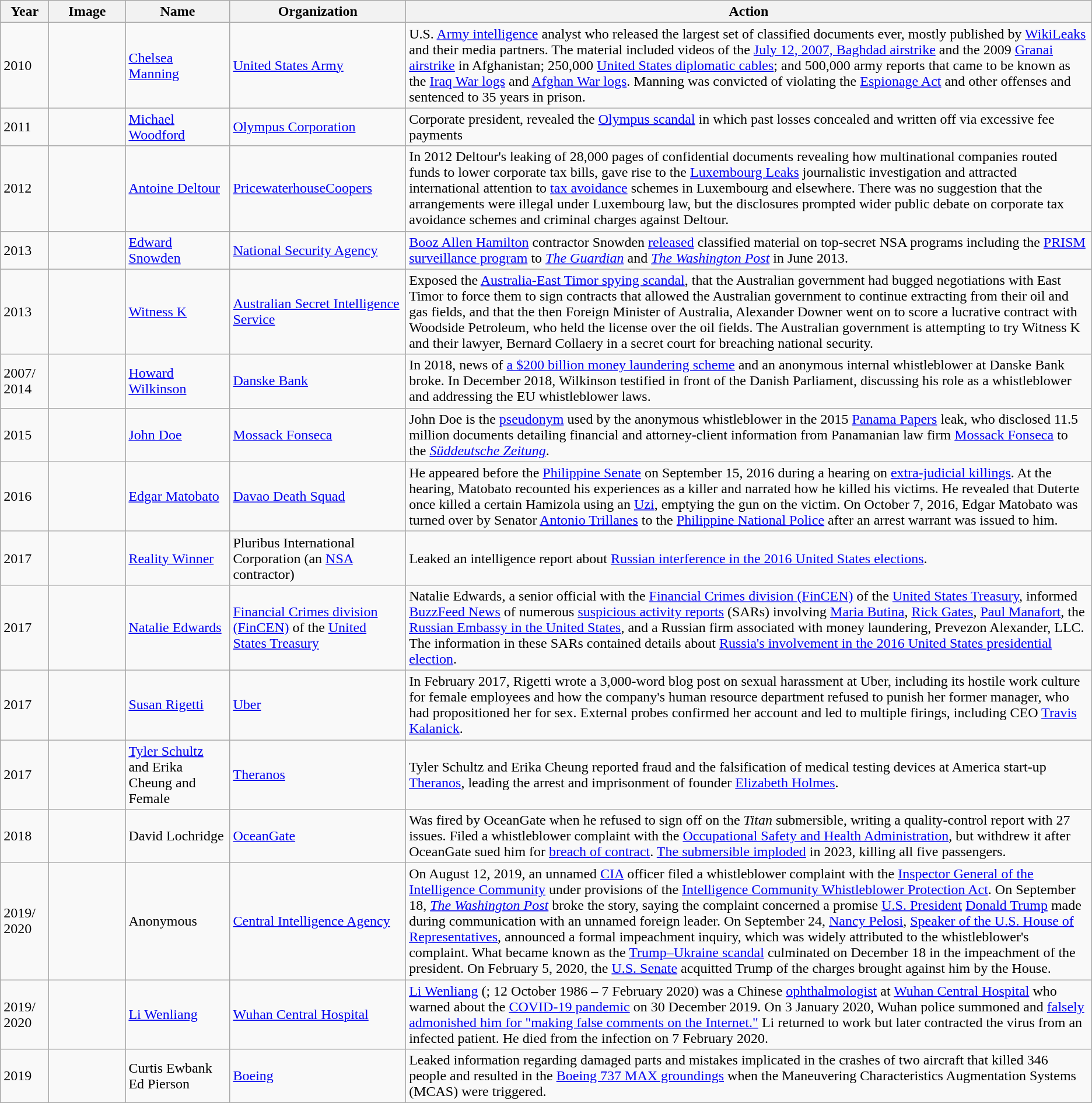<table class="wikitable sortable">
<tr>
<th scope="col" style=width:3em>Year</th>
<th scope="col" class="unsortable" style=width:5em>Image</th>
<th scope="col" style=width:7em>Name</th>
<th scope="col">Organization</th>
<th scope="col">Action</th>
</tr>
<tr>
<td>2010</td>
<td></td>
<td><a href='#'>Chelsea Manning</a></td>
<td><a href='#'>United States Army</a></td>
<td>U.S. <a href='#'>Army intelligence</a> analyst who released the largest set of classified documents ever, mostly published by <a href='#'>WikiLeaks</a> and their media partners. The material included videos of the <a href='#'>July 12, 2007, Baghdad airstrike</a> and the 2009 <a href='#'>Granai airstrike</a> in Afghanistan; 250,000 <a href='#'>United States diplomatic cables</a>; and 500,000 army reports that came to be known as the <a href='#'>Iraq War logs</a> and <a href='#'>Afghan War logs</a>. Manning was convicted of violating the <a href='#'>Espionage Act</a> and other offenses and sentenced to 35 years in prison.</td>
</tr>
<tr>
<td>2011</td>
<td></td>
<td><a href='#'>Michael Woodford</a></td>
<td><a href='#'>Olympus Corporation</a></td>
<td>Corporate president, revealed the <a href='#'>Olympus scandal</a> in which past losses concealed and written off via excessive fee payments</td>
</tr>
<tr>
<td>2012</td>
<td></td>
<td><a href='#'>Antoine Deltour</a></td>
<td><a href='#'>PricewaterhouseCoopers</a></td>
<td>In 2012 Deltour's leaking of 28,000 pages of confidential documents revealing how multinational companies routed funds to lower corporate tax bills, gave rise to the <a href='#'>Luxembourg Leaks</a> journalistic investigation and attracted international attention to <a href='#'>tax avoidance</a> schemes in Luxembourg and elsewhere. There was no suggestion that the arrangements were illegal under Luxembourg law, but the disclosures prompted wider public debate on corporate tax avoidance schemes and criminal charges against Deltour.</td>
</tr>
<tr>
<td>2013</td>
<td></td>
<td><a href='#'>Edward Snowden</a></td>
<td><a href='#'>National Security Agency</a></td>
<td><a href='#'>Booz Allen Hamilton</a> contractor Snowden <a href='#'>released</a> classified material on top-secret NSA programs including the <a href='#'>PRISM surveillance program</a> to <em><a href='#'>The Guardian</a></em> and <em><a href='#'>The Washington Post</a></em> in June 2013.</td>
</tr>
<tr>
<td>2013</td>
<td></td>
<td><a href='#'>Witness K</a></td>
<td><a href='#'>Australian Secret Intelligence Service</a></td>
<td>Exposed the <a href='#'>Australia-East Timor spying scandal</a>, that the Australian government had bugged negotiations with East Timor to force them to sign contracts that allowed the Australian government to continue extracting from their oil and gas fields, and that the then Foreign Minister of Australia, Alexander Downer went on to score a lucrative contract with Woodside Petroleum, who held the license over the oil fields. The Australian government is attempting to try Witness K and their lawyer, Bernard Collaery in a secret court for breaching national security.</td>
</tr>
<tr>
<td>2007/<br>2014</td>
<td></td>
<td><a href='#'>Howard Wilkinson</a></td>
<td><a href='#'>Danske Bank</a></td>
<td>In 2018, news of <a href='#'>a $200 billion money laundering scheme</a> and an anonymous internal whistleblower at Danske Bank broke. In December 2018, Wilkinson testified in front of the Danish Parliament, discussing his role as a whistleblower and addressing the EU whistleblower laws.</td>
</tr>
<tr>
<td>2015</td>
<td></td>
<td><a href='#'>John Doe</a></td>
<td><a href='#'>Mossack Fonseca</a></td>
<td>John Doe is the <a href='#'>pseudonym</a> used by the anonymous whistleblower in the 2015 <a href='#'>Panama Papers</a> leak, who disclosed 11.5 million documents detailing financial and attorney-client information from Panamanian law firm <a href='#'>Mossack Fonseca</a> to the <em><a href='#'>Süddeutsche Zeitung</a></em>.</td>
</tr>
<tr>
<td>2016</td>
<td></td>
<td><a href='#'>Edgar Matobato</a></td>
<td><a href='#'>Davao Death Squad</a></td>
<td>He appeared before the <a href='#'>Philippine Senate</a> on September 15, 2016 during a hearing on <a href='#'>extra-judicial killings</a>. At the hearing, Matobato recounted his experiences as a killer and narrated how he killed his victims. He revealed that Duterte once killed a certain Hamizola using an <a href='#'>Uzi</a>, emptying the gun on the victim. On October 7, 2016, Edgar Matobato was turned over by Senator <a href='#'>Antonio Trillanes</a> to the <a href='#'>Philippine National Police</a> after an arrest warrant was issued to him.</td>
</tr>
<tr>
<td>2017</td>
<td></td>
<td><a href='#'>Reality Winner</a></td>
<td>Pluribus International Corporation (an <a href='#'>NSA</a> contractor)</td>
<td>Leaked an intelligence report about <a href='#'>Russian interference in the 2016 United States elections</a>.</td>
</tr>
<tr>
<td>2017</td>
<td></td>
<td><a href='#'>Natalie Edwards</a></td>
<td><a href='#'>Financial Crimes division (FinCEN)</a> of the <a href='#'>United States Treasury</a></td>
<td>Natalie Edwards, a senior official with the <a href='#'>Financial Crimes division (FinCEN)</a> of the <a href='#'>United States Treasury</a>, informed <a href='#'>BuzzFeed News</a> of numerous <a href='#'>suspicious activity reports</a> (SARs) involving <a href='#'>Maria Butina</a>, <a href='#'>Rick Gates</a>, <a href='#'>Paul Manafort</a>, the <a href='#'>Russian Embassy in the United States</a>, and a Russian firm associated with money laundering, Prevezon Alexander, LLC. The information in these SARs contained details about <a href='#'>Russia's involvement in the 2016 United States presidential election</a>.</td>
</tr>
<tr>
<td>2017</td>
<td></td>
<td><a href='#'>Susan Rigetti</a></td>
<td><a href='#'>Uber</a></td>
<td>In February 2017, Rigetti wrote a 3,000-word blog post on sexual harassment at Uber, including its hostile work culture for female employees and how the company's human resource department refused to punish her former manager, who had propositioned her for sex. External probes confirmed her account and led to multiple firings, including CEO <a href='#'>Travis Kalanick</a>.</td>
</tr>
<tr>
<td>2017</td>
<td></td>
<td><a href='#'>Tyler Schultz</a> and Erika Cheung and Female</td>
<td><a href='#'>Theranos</a></td>
<td>Tyler Schultz and Erika Cheung reported fraud and the falsification of medical testing devices at America start-up <a href='#'>Theranos</a>, leading the arrest and imprisonment of founder <a href='#'>Elizabeth Holmes</a>.</td>
</tr>
<tr>
<td>2018</td>
<td></td>
<td>David Lochridge</td>
<td><a href='#'>OceanGate</a></td>
<td>Was fired by OceanGate when he refused to sign off on the <em>Titan</em> submersible, writing a quality-control report with 27 issues. Filed a whistleblower complaint with the <a href='#'>Occupational Safety and Health Administration</a>, but withdrew it after OceanGate sued him for <a href='#'>breach of contract</a>. <a href='#'>The submersible imploded</a> in 2023, killing all five passengers.</td>
</tr>
<tr>
<td>2019/<br>2020</td>
<td></td>
<td>Anonymous</td>
<td><a href='#'>Central Intelligence Agency</a></td>
<td>On August 12, 2019, an unnamed <a href='#'>CIA</a> officer filed a whistleblower complaint with the <a href='#'>Inspector General of the Intelligence Community</a> under provisions of the <a href='#'>Intelligence Community Whistleblower Protection Act</a>. On September 18, <em><a href='#'>The Washington Post</a></em> broke the story, saying the complaint concerned a promise <a href='#'>U.S. President</a> <a href='#'>Donald Trump</a> made during communication with an unnamed foreign leader. On September 24, <a href='#'>Nancy Pelosi</a>, <a href='#'>Speaker of the U.S. House of Representatives</a>, announced a formal impeachment inquiry, which was widely attributed to the whistleblower's complaint. What became known as the <a href='#'>Trump–Ukraine scandal</a> culminated on December 18 in the impeachment of the president. On February 5, 2020, the <a href='#'>U.S. Senate</a> acquitted Trump of the charges brought against him by the House.</td>
</tr>
<tr>
<td>2019/<br>2020</td>
<td></td>
<td><a href='#'>Li Wenliang</a></td>
<td><a href='#'>Wuhan Central Hospital</a></td>
<td><a href='#'>Li Wenliang</a> (; 12 October 1986 – 7 February 2020) was a Chinese <a href='#'>ophthalmologist</a> at <a href='#'>Wuhan Central Hospital</a> who warned about the <a href='#'>COVID-19 pandemic</a> on 30 December 2019. On 3 January 2020, Wuhan police summoned and <a href='#'>falsely admonished him for "making false comments on the Internet."</a> Li returned to work but later contracted the virus from an infected patient. He died from the infection on 7 February 2020.</td>
</tr>
<tr>
<td>2019</td>
<td></td>
<td>Curtis Ewbank<br>Ed Pierson</td>
<td><a href='#'>Boeing</a></td>
<td>Leaked information regarding damaged parts and mistakes implicated in the crashes of two aircraft that killed 346 people and resulted in the <a href='#'>Boeing 737 MAX groundings</a> when the Maneuvering Characteristics Augmentation Systems (MCAS) were triggered.</td>
</tr>
</table>
